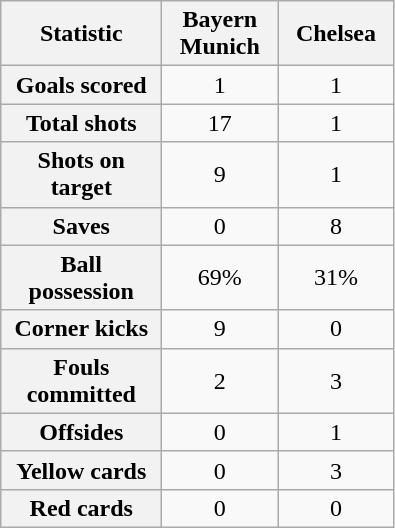<table class="wikitable plainrowheaders" style="text-align:center">
<tr>
<th scope="col" style="width:100px">Statistic</th>
<th scope="col" style="width:70px">Bayern Munich</th>
<th scope="col" style="width:70px">Chelsea</th>
</tr>
<tr>
<th scope=row>Goals scored</th>
<td>1</td>
<td>1</td>
</tr>
<tr>
<th scope=row>Total shots</th>
<td>17</td>
<td>1</td>
</tr>
<tr>
<th scope=row>Shots on target</th>
<td>9</td>
<td>1</td>
</tr>
<tr>
<th scope=row>Saves</th>
<td>0</td>
<td>8</td>
</tr>
<tr>
<th scope=row>Ball possession</th>
<td>69%</td>
<td>31%</td>
</tr>
<tr>
<th scope=row>Corner kicks</th>
<td>9</td>
<td>0</td>
</tr>
<tr>
<th scope=row>Fouls committed</th>
<td>2</td>
<td>3</td>
</tr>
<tr>
<th scope=row>Offsides</th>
<td>0</td>
<td>1</td>
</tr>
<tr>
<th scope=row>Yellow cards</th>
<td>0</td>
<td>3</td>
</tr>
<tr>
<th scope=row>Red cards</th>
<td>0</td>
<td>0</td>
</tr>
</table>
